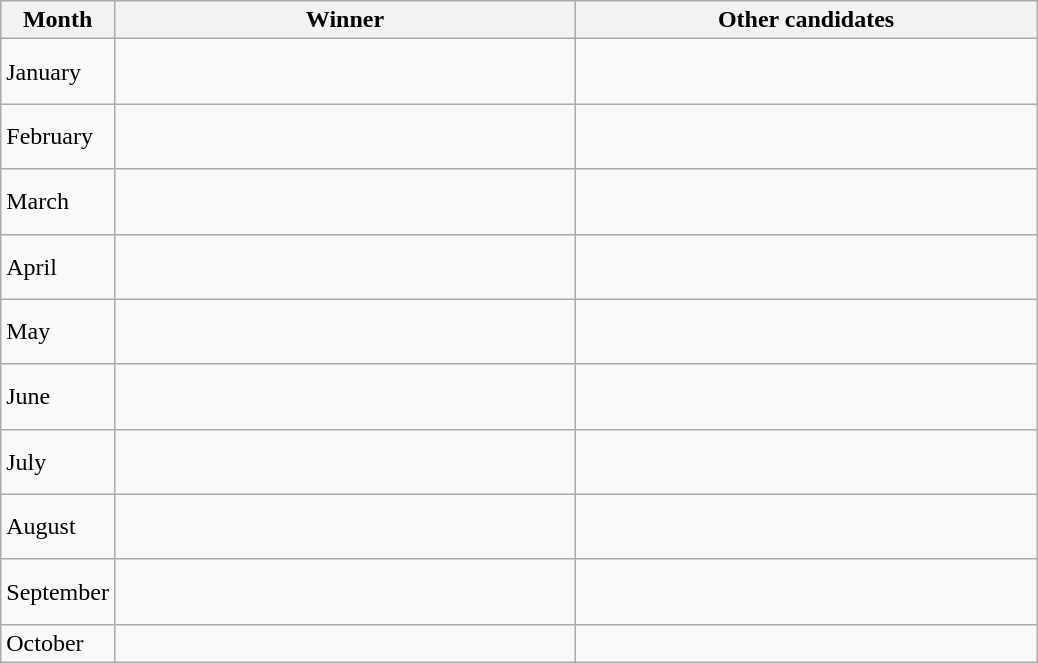<table | class="wikitable">
<tr>
<th>Month</th>
<th width=300>Winner</th>
<th width=300>Other candidates</th>
</tr>
<tr>
<td>January</td>
<td></td>
<td><br><br></td>
</tr>
<tr>
<td>February</td>
<td></td>
<td><br><br></td>
</tr>
<tr>
<td>March</td>
<td></td>
<td><br><br></td>
</tr>
<tr>
<td>April</td>
<td></td>
<td><br><br></td>
</tr>
<tr>
<td>May</td>
<td></td>
<td><br><br></td>
</tr>
<tr>
<td>June</td>
<td></td>
<td><br><br></td>
</tr>
<tr>
<td>July</td>
<td></td>
<td><br><br></td>
</tr>
<tr>
<td>August</td>
<td></td>
<td><br><br></td>
</tr>
<tr>
<td>September</td>
<td></td>
<td><br><br></td>
</tr>
<tr>
<td>October</td>
<td></td>
<td><br></td>
</tr>
</table>
